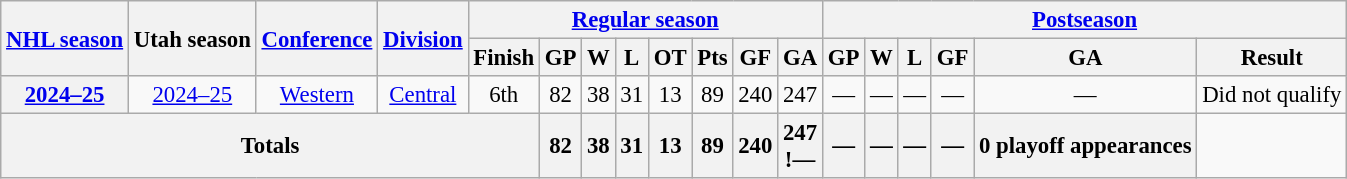<table class="wikitable" style="text-align:center; font-size:95%;">
<tr>
<th rowspan="2"><a href='#'>NHL season</a></th>
<th rowspan="2">Utah season</th>
<th rowspan="2"><a href='#'>Conference</a></th>
<th rowspan="2"><a href='#'>Division</a></th>
<th colspan="8"><a href='#'>Regular season</a></th>
<th colspan="6"><a href='#'>Postseason</a></th>
</tr>
<tr>
<th scope="col">Finish</th>
<th scope="col">GP</th>
<th scope="col">W</th>
<th scope="col">L</th>
<th scope="col">OT</th>
<th scope="col">Pts</th>
<th scope="col">GF</th>
<th scope="col">GA</th>
<th scope="col">GP</th>
<th scope="col">W</th>
<th scope="col">L</th>
<th scope="col">GF</th>
<th scope="col">GA</th>
<th scope="col">Result</th>
</tr>
<tr>
<th><a href='#'>2024–25</a></th>
<td><a href='#'>2024–25</a></td>
<td><a href='#'>Western</a></td>
<td><a href='#'>Central</a></td>
<td>6th</td>
<td>82</td>
<td>38</td>
<td>31</td>
<td>13</td>
<td>89</td>
<td>240</td>
<td>247</td>
<td>—</td>
<td>—</td>
<td>—</td>
<td>—</td>
<td>—</td>
<td>Did not qualify</td>
</tr>
<tr>
<th colspan="5">Totals</th>
<th>82</th>
<th>38</th>
<th>31</th>
<th>13</th>
<th>89</th>
<th>240</th>
<th>247<br>!—</th>
<th>—</th>
<th>—</th>
<th>—</th>
<th>—</th>
<th>0 playoff appearances</th>
</tr>
</table>
